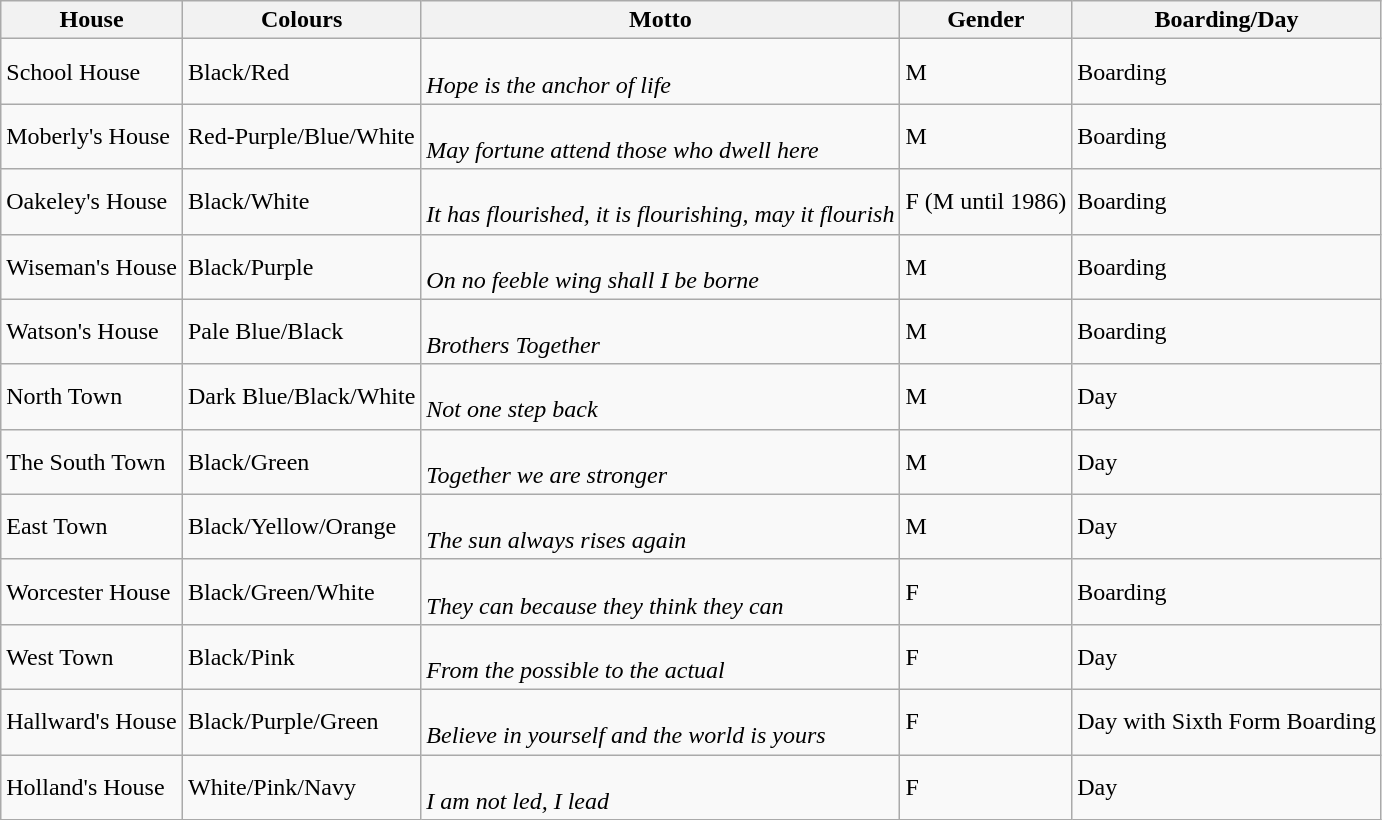<table class="wikitable">
<tr>
<th>House</th>
<th>Colours</th>
<th>Motto</th>
<th>Gender</th>
<th>Boarding/Day</th>
</tr>
<tr>
<td>School House</td>
<td>Black/Red</td>
<td><br><em>Hope is the anchor of life</em></td>
<td>M</td>
<td>Boarding</td>
</tr>
<tr>
<td>Moberly's House</td>
<td>Red-Purple/Blue/White</td>
<td><br><em>May fortune attend those who dwell here</em></td>
<td>M</td>
<td>Boarding</td>
</tr>
<tr>
<td>Oakeley's House</td>
<td>Black/White</td>
<td><br><em>It has flourished, it is flourishing, may it flourish</em></td>
<td>F (M until 1986)</td>
<td>Boarding</td>
</tr>
<tr>
<td>Wiseman's House</td>
<td>Black/Purple</td>
<td><br><em>On no feeble wing shall I be borne</em></td>
<td>M</td>
<td>Boarding</td>
</tr>
<tr>
<td>Watson's House</td>
<td>Pale Blue/Black</td>
<td><br><em>Brothers Together</em></td>
<td>M</td>
<td>Boarding</td>
</tr>
<tr>
<td>North Town</td>
<td>Dark Blue/Black/White</td>
<td><br><em>Not one step back</em></td>
<td>M</td>
<td>Day</td>
</tr>
<tr>
<td>The South Town</td>
<td>Black/Green</td>
<td><br><em>Together we are stronger</em></td>
<td>M</td>
<td>Day</td>
</tr>
<tr>
<td>East Town</td>
<td>Black/Yellow/Orange</td>
<td><br><em>The sun always rises again</em></td>
<td>M</td>
<td>Day</td>
</tr>
<tr>
<td>Worcester House</td>
<td>Black/Green/White</td>
<td><br><em>They can because they think they can</em></td>
<td>F</td>
<td>Boarding</td>
</tr>
<tr>
<td>West Town</td>
<td>Black/Pink</td>
<td><br><em>From the possible to the actual</em></td>
<td>F</td>
<td>Day</td>
</tr>
<tr>
<td>Hallward's House</td>
<td>Black/Purple/Green</td>
<td><br><em>Believe in yourself and the world is yours</em></td>
<td>F</td>
<td>Day with Sixth Form Boarding</td>
</tr>
<tr>
<td>Holland's House</td>
<td>White/Pink/Navy</td>
<td><br><em>I am not led, I lead</em></td>
<td>F</td>
<td>Day</td>
</tr>
</table>
